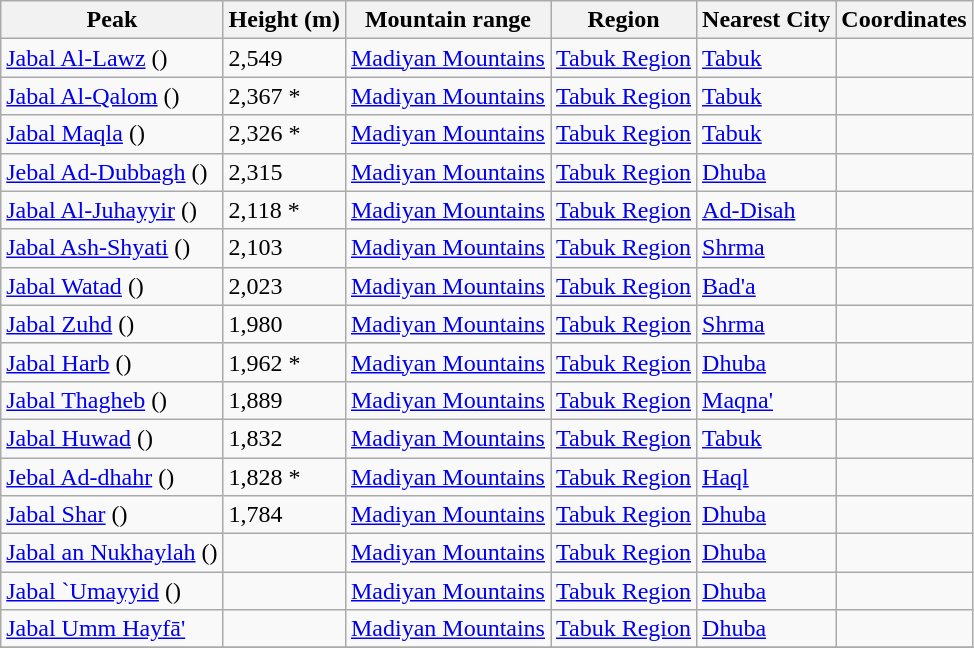<table class="wikitable sortable">
<tr>
<th>Peak</th>
<th>Height (m)</th>
<th>Mountain range</th>
<th>Region</th>
<th>Nearest City</th>
<th>Coordinates</th>
</tr>
<tr>
<td><a href='#'>Jabal Al-Lawz</a> ()</td>
<td>2,549</td>
<td><a href='#'>Madiyan Mountains</a></td>
<td><a href='#'>Tabuk Region</a></td>
<td><a href='#'>Tabuk</a></td>
<td></td>
</tr>
<tr>
<td><a href='#'>Jabal Al-Qalom</a> ()</td>
<td>2,367 *</td>
<td><a href='#'>Madiyan Mountains</a></td>
<td><a href='#'>Tabuk Region</a></td>
<td><a href='#'>Tabuk</a></td>
<td></td>
</tr>
<tr>
<td><a href='#'>Jabal Maqla</a> ()</td>
<td>2,326 *</td>
<td><a href='#'>Madiyan Mountains</a></td>
<td><a href='#'>Tabuk Region</a></td>
<td><a href='#'>Tabuk</a></td>
<td></td>
</tr>
<tr>
<td><a href='#'>Jebal Ad-Dubbagh</a> ()</td>
<td>2,315</td>
<td><a href='#'>Madiyan Mountains</a></td>
<td><a href='#'>Tabuk Region</a></td>
<td><a href='#'>Dhuba</a></td>
<td></td>
</tr>
<tr>
<td><a href='#'>Jabal Al-Juhayyir</a> ()</td>
<td>2,118 *</td>
<td><a href='#'>Madiyan Mountains</a></td>
<td><a href='#'>Tabuk Region</a></td>
<td><a href='#'>Ad-Disah</a></td>
<td></td>
</tr>
<tr>
<td><a href='#'>Jabal Ash-Shyati</a> ()</td>
<td>2,103</td>
<td><a href='#'>Madiyan Mountains</a></td>
<td><a href='#'>Tabuk Region</a></td>
<td><a href='#'>Shrma</a></td>
<td></td>
</tr>
<tr>
<td><a href='#'>Jabal Watad</a> ()</td>
<td>2,023</td>
<td><a href='#'>Madiyan Mountains</a></td>
<td><a href='#'>Tabuk Region</a></td>
<td><a href='#'>Bad'a</a></td>
<td></td>
</tr>
<tr>
<td><a href='#'>Jabal Zuhd</a> ()</td>
<td>1,980</td>
<td><a href='#'>Madiyan Mountains</a></td>
<td><a href='#'>Tabuk Region</a></td>
<td><a href='#'>Shrma</a></td>
<td></td>
</tr>
<tr>
<td><a href='#'>Jabal Harb</a> ()</td>
<td>1,962 *</td>
<td><a href='#'>Madiyan Mountains</a></td>
<td><a href='#'>Tabuk Region</a></td>
<td><a href='#'>Dhuba</a></td>
<td></td>
</tr>
<tr>
<td><a href='#'>Jabal Thagheb</a> ()</td>
<td>1,889</td>
<td><a href='#'>Madiyan Mountains</a></td>
<td><a href='#'>Tabuk Region</a></td>
<td><a href='#'>Maqna'</a></td>
<td></td>
</tr>
<tr>
<td><a href='#'>Jabal Huwad</a> ()</td>
<td>1,832</td>
<td><a href='#'>Madiyan Mountains</a></td>
<td><a href='#'>Tabuk Region</a></td>
<td><a href='#'>Tabuk</a></td>
<td></td>
</tr>
<tr>
<td><a href='#'>Jebal Ad-dhahr</a> ()</td>
<td>1,828 *</td>
<td><a href='#'>Madiyan Mountains</a></td>
<td><a href='#'>Tabuk Region</a></td>
<td><a href='#'>Haql</a></td>
<td></td>
</tr>
<tr>
<td><a href='#'>Jabal Shar</a> ()</td>
<td>1,784</td>
<td><a href='#'>Madiyan Mountains</a></td>
<td><a href='#'>Tabuk Region</a></td>
<td><a href='#'>Dhuba</a></td>
<td></td>
</tr>
<tr>
<td><a href='#'>Jabal an Nukhaylah</a> ()</td>
<td></td>
<td><a href='#'>Madiyan Mountains</a></td>
<td><a href='#'>Tabuk Region</a></td>
<td><a href='#'>Dhuba</a></td>
<td></td>
</tr>
<tr>
<td><a href='#'>Jabal `Umayyid</a> ()</td>
<td></td>
<td><a href='#'>Madiyan Mountains</a></td>
<td><a href='#'>Tabuk Region</a></td>
<td><a href='#'>Dhuba</a></td>
<td></td>
</tr>
<tr>
<td><a href='#'>Jabal Umm Hayfā'</a></td>
<td></td>
<td><a href='#'>Madiyan Mountains</a></td>
<td><a href='#'>Tabuk Region</a></td>
<td><a href='#'>Dhuba</a></td>
<td></td>
</tr>
<tr>
</tr>
</table>
